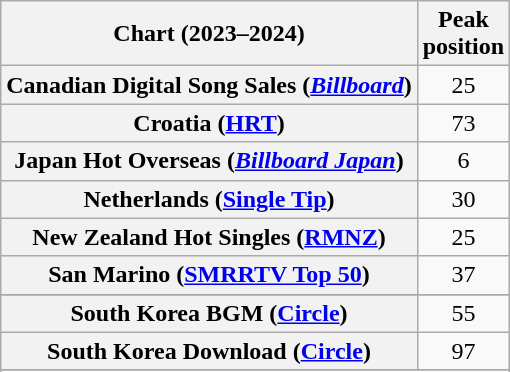<table class="wikitable sortable plainrowheaders" style="text-align:center">
<tr>
<th scope="col">Chart (2023–2024)</th>
<th scope="col">Peak<br>position</th>
</tr>
<tr>
<th scope="row">Canadian Digital Song Sales (<em><a href='#'>Billboard</a></em>)</th>
<td>25</td>
</tr>
<tr>
<th scope="row">Croatia (<a href='#'>HRT</a>)</th>
<td>73</td>
</tr>
<tr>
<th scope="row">Japan Hot Overseas (<em><a href='#'>Billboard Japan</a></em>)</th>
<td>6</td>
</tr>
<tr>
<th scope="row">Netherlands (<a href='#'>Single Tip</a>)</th>
<td>30</td>
</tr>
<tr>
<th scope="row">New Zealand Hot Singles (<a href='#'>RMNZ</a>)</th>
<td>25</td>
</tr>
<tr>
<th scope="row">San Marino (<a href='#'>SMRRTV Top 50</a>)</th>
<td>37</td>
</tr>
<tr>
</tr>
<tr>
<th scope="row">South Korea BGM (<a href='#'>Circle</a>)</th>
<td>55</td>
</tr>
<tr>
<th scope="row">South Korea Download (<a href='#'>Circle</a>)</th>
<td>97</td>
</tr>
<tr>
</tr>
<tr>
</tr>
<tr>
</tr>
</table>
